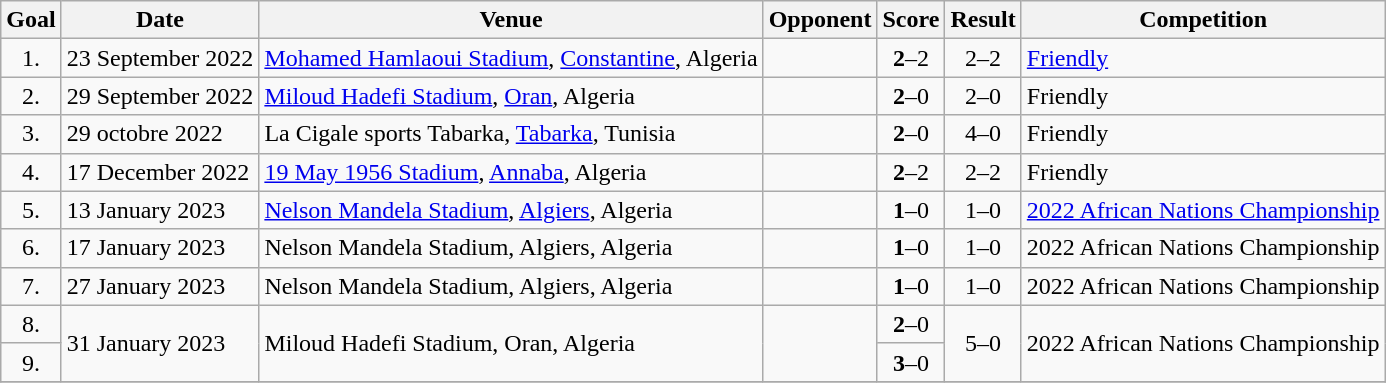<table class="wikitable">
<tr>
<th>Goal</th>
<th>Date</th>
<th>Venue</th>
<th>Opponent</th>
<th>Score</th>
<th>Result</th>
<th>Competition</th>
</tr>
<tr>
<td align="center">1.</td>
<td>23 September 2022</td>
<td><a href='#'>Mohamed Hamlaoui Stadium</a>, <a href='#'>Constantine</a>, Algeria</td>
<td></td>
<td align=center><strong>2</strong>–2</td>
<td align=center>2–2</td>
<td><a href='#'>Friendly</a></td>
</tr>
<tr>
<td align="center">2.</td>
<td>29 September 2022</td>
<td><a href='#'>Miloud Hadefi Stadium</a>, <a href='#'>Oran</a>, Algeria</td>
<td></td>
<td align=center><strong>2</strong>–0</td>
<td align=center>2–0</td>
<td>Friendly</td>
</tr>
<tr>
<td align="center">3.</td>
<td>29 octobre 2022</td>
<td>La Cigale sports Tabarka, <a href='#'>Tabarka</a>, Tunisia</td>
<td></td>
<td align=center><strong>2</strong>–0</td>
<td align=center>4–0</td>
<td>Friendly</td>
</tr>
<tr>
<td align="center">4.</td>
<td>17 December 2022</td>
<td><a href='#'>19 May 1956 Stadium</a>, <a href='#'>Annaba</a>, Algeria</td>
<td></td>
<td align=center><strong>2</strong>–2</td>
<td align=center>2–2</td>
<td>Friendly</td>
</tr>
<tr>
<td align="center">5.</td>
<td>13 January 2023</td>
<td><a href='#'>Nelson Mandela Stadium</a>, <a href='#'>Algiers</a>, Algeria</td>
<td></td>
<td align="center"><strong>1</strong>–0</td>
<td align="center">1–0</td>
<td><a href='#'>2022 African Nations Championship</a></td>
</tr>
<tr>
<td align="center">6.</td>
<td>17 January 2023</td>
<td>Nelson Mandela Stadium, Algiers, Algeria</td>
<td></td>
<td align="center"><strong>1</strong>–0</td>
<td align="center">1–0</td>
<td>2022 African Nations Championship</td>
</tr>
<tr>
<td align="center">7.</td>
<td>27 January 2023</td>
<td>Nelson Mandela Stadium, Algiers, Algeria</td>
<td></td>
<td align="center"><strong>1</strong>–0</td>
<td align="center">1–0</td>
<td>2022 African Nations Championship</td>
</tr>
<tr>
<td align="center">8.</td>
<td rowspan="2">31 January 2023</td>
<td rowspan="2">Miloud Hadefi Stadium, Oran, Algeria</td>
<td rowspan="2"></td>
<td align="center"><strong>2</strong>–0</td>
<td rowspan="2" align="center">5–0</td>
<td rowspan="2">2022 African Nations Championship</td>
</tr>
<tr>
<td align="center">9.</td>
<td align="center"><strong>3</strong>–0</td>
</tr>
<tr>
</tr>
</table>
